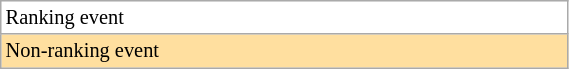<table class="wikitable" style="font-size:85%;" width=30%>
<tr bgcolor="#ffffff">
<td>Ranking event</td>
</tr>
<tr style="background:#ffdf9f;">
<td>Non-ranking event</td>
</tr>
</table>
